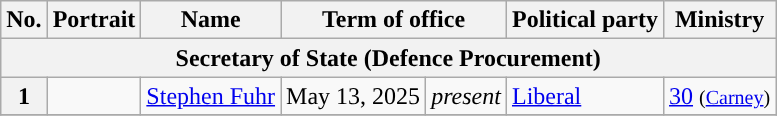<table class="wikitable">
<tr>
<th>No.</th>
<th>Portrait</th>
<th>Name</th>
<th colspan=2>Term of office</th>
<th>Political party</th>
<th>Ministry</th>
</tr>
<tr>
<th colspan=7>Secretary of State (Defence Procurement)</th>
</tr>
<tr>
<th style="background:">1</th>
<td></td>
<td><a href='#'>Stephen Fuhr</a></td>
<td>May 13, 2025</td>
<td><em>present</em></td>
<td><a href='#'>Liberal</a></td>
<td><a href='#'>30</a> <small>(<a href='#'>Carney</a>)</small></td>
</tr>
<tr>
</tr>
</table>
